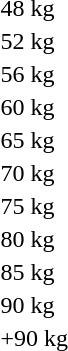<table>
<tr>
<td rowspan=2>48 kg</td>
<td rowspan=2></td>
<td rowspan=2></td>
<td></td>
</tr>
<tr>
<td></td>
</tr>
<tr>
<td rowspan=2>52 kg</td>
<td rowspan=2></td>
<td rowspan=2></td>
<td></td>
</tr>
<tr>
<td></td>
</tr>
<tr>
<td rowspan=2>56 kg</td>
<td rowspan=2></td>
<td rowspan=2></td>
<td></td>
</tr>
<tr>
<td></td>
</tr>
<tr>
<td rowspan=2>60 kg</td>
<td rowspan=2></td>
<td rowspan=2></td>
<td></td>
</tr>
<tr>
<td></td>
</tr>
<tr>
<td rowspan=2>65 kg</td>
<td rowspan=2></td>
<td rowspan=2></td>
<td></td>
</tr>
<tr>
<td></td>
</tr>
<tr>
<td rowspan=2>70 kg</td>
<td rowspan=2></td>
<td rowspan=2></td>
<td></td>
</tr>
<tr>
<td></td>
</tr>
<tr>
<td rowspan=2>75 kg</td>
<td rowspan=2></td>
<td rowspan=2></td>
<td></td>
</tr>
<tr>
<td></td>
</tr>
<tr>
<td rowspan=2>80 kg</td>
<td rowspan=2></td>
<td rowspan=2></td>
<td></td>
</tr>
<tr>
<td></td>
</tr>
<tr>
<td rowspan=2>85 kg</td>
<td rowspan=2></td>
<td rowspan=2></td>
<td></td>
</tr>
<tr>
<td></td>
</tr>
<tr>
<td rowspan=2>90 kg</td>
<td rowspan=2></td>
<td rowspan=2></td>
<td></td>
</tr>
<tr>
<td></td>
</tr>
<tr>
<td rowspan=2>+90 kg</td>
<td rowspan=2></td>
<td rowspan=2></td>
<td></td>
</tr>
<tr>
<td></td>
</tr>
</table>
